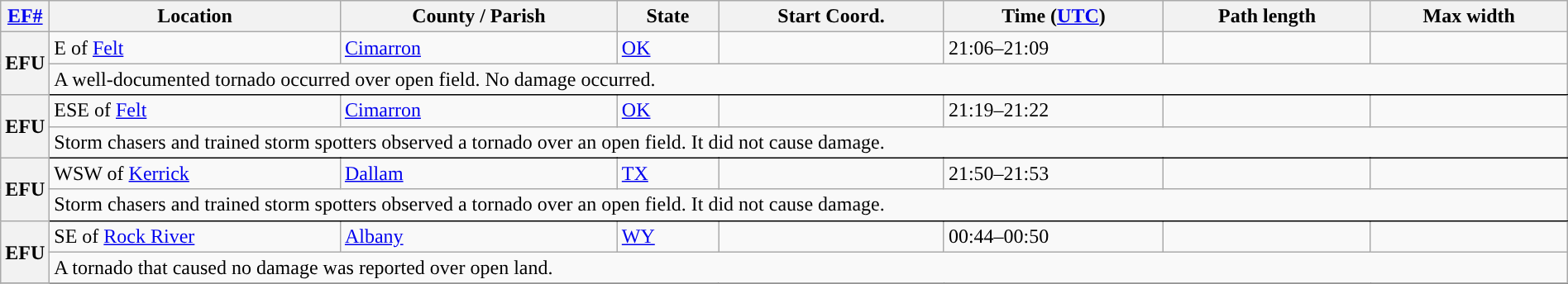<table class="wikitable sortable" style="width:100%;">
<tr>
<th scope="col" width="2%" align="center"><a href='#'>EF#</a></th>
<th scope="col" align="center" class="unsortable">Location</th>
<th scope="col" align="center" class="unsortable">County / Parish</th>
<th scope="col" align="center">State</th>
<th scope="col" align="center">Start Coord.</th>
<th scope="col" align="center">Time (<a href='#'>UTC</a>)</th>
<th scope="col" align="center">Path length</th>
<th scope="col" align="center">Max width</th>
</tr>
<tr>
<th scope="row" rowspan="2" style="background-color:#">EFU</th>
<td>E of <a href='#'>Felt</a></td>
<td><a href='#'>Cimarron</a></td>
<td><a href='#'>OK</a></td>
<td></td>
<td>21:06–21:09</td>
<td></td>
<td></td>
</tr>
<tr class="expand-child">
<td colspan="8" style=" border-bottom: 1px solid black;">A well-documented tornado occurred over open field. No damage occurred.</td>
</tr>
<tr>
<th scope="row" rowspan="2" style="background-color:#">EFU</th>
<td>ESE of <a href='#'>Felt</a></td>
<td><a href='#'>Cimarron</a></td>
<td><a href='#'>OK</a></td>
<td></td>
<td>21:19–21:22</td>
<td></td>
<td></td>
</tr>
<tr class="expand-child">
<td colspan="8" style=" border-bottom: 1px solid black;">Storm chasers and trained storm spotters observed a tornado over an open field. It did not cause damage.</td>
</tr>
<tr>
<th scope="row" rowspan="2" style="background-color:#">EFU</th>
<td>WSW of <a href='#'>Kerrick</a></td>
<td><a href='#'>Dallam</a></td>
<td><a href='#'>TX</a></td>
<td></td>
<td>21:50–21:53</td>
<td></td>
<td></td>
</tr>
<tr class="expand-child">
<td colspan="8" style=" border-bottom: 1px solid black;">Storm chasers and trained storm spotters observed a tornado over an open field. It did not cause damage.</td>
</tr>
<tr>
<th scope="row" rowspan="2" style="background-color:#">EFU</th>
<td>SE of <a href='#'>Rock River</a></td>
<td><a href='#'>Albany</a></td>
<td><a href='#'>WY</a></td>
<td></td>
<td>00:44–00:50</td>
<td></td>
<td></td>
</tr>
<tr class="expand-child">
<td colspan="8" style=" border-bottom: 1px solid black;">A tornado that caused no damage was reported over open land.</td>
</tr>
<tr>
</tr>
</table>
